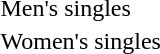<table>
<tr>
<td rowspan=2>Men's singles</td>
<td rowspan=2></td>
<td rowspan=2></td>
<td></td>
</tr>
<tr>
<td></td>
</tr>
<tr>
<td rowspan=2>Women's singles</td>
<td rowspan=2></td>
<td rowspan=2></td>
<td></td>
</tr>
<tr>
<td></td>
</tr>
</table>
